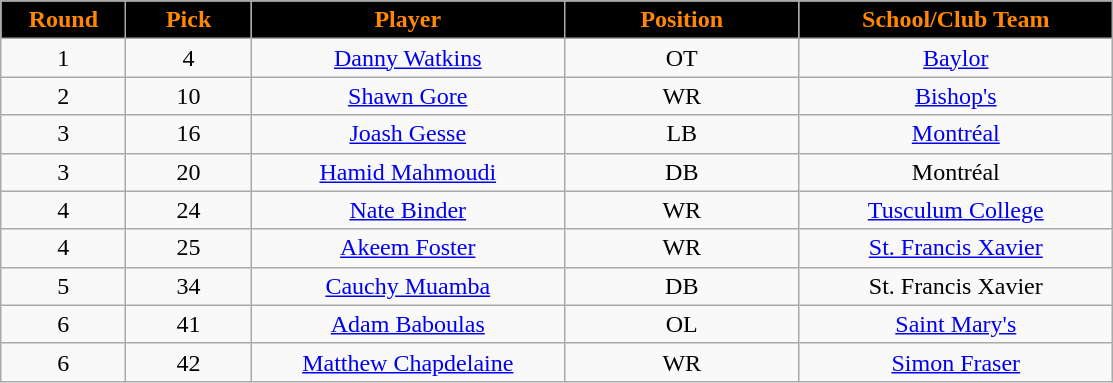<table class="wikitable sortable">
<tr>
<th style="background:black; color:#ff8800; width:8%;">Round</th>
<th style="background:black; color:#ff8800; width:8%;">Pick</th>
<th style="background:black; color:#ff8800; width:20%;">Player</th>
<th style="background:black; color:#ff8800; width:15%;">Position</th>
<th style="background:black; color:#ff8800; width:20%;">School/Club Team</th>
</tr>
<tr style="text-align:center;">
<td align=center>1</td>
<td>4</td>
<td><a href='#'>Danny Watkins</a></td>
<td>OT</td>
<td><a href='#'>Baylor</a></td>
</tr>
<tr style="text-align:center;">
<td align=center>2</td>
<td>10</td>
<td><a href='#'>Shawn Gore</a></td>
<td>WR</td>
<td><a href='#'>Bishop's</a></td>
</tr>
<tr style="text-align:center;">
<td align=center>3</td>
<td>16</td>
<td><a href='#'>Joash Gesse</a></td>
<td>LB</td>
<td><a href='#'>Montréal</a></td>
</tr>
<tr style="text-align:center;">
<td align=center>3</td>
<td>20</td>
<td><a href='#'>Hamid Mahmoudi</a></td>
<td>DB</td>
<td>Montréal</td>
</tr>
<tr style="text-align:center;">
<td align=center>4</td>
<td>24</td>
<td><a href='#'>Nate Binder</a></td>
<td>WR</td>
<td><a href='#'>Tusculum College</a></td>
</tr>
<tr style="text-align:center;">
<td align=center>4</td>
<td>25</td>
<td><a href='#'>Akeem Foster</a></td>
<td>WR</td>
<td><a href='#'>St. Francis Xavier</a></td>
</tr>
<tr style="text-align:center;">
<td align=center>5</td>
<td>34</td>
<td><a href='#'>Cauchy Muamba</a></td>
<td>DB</td>
<td>St. Francis Xavier</td>
</tr>
<tr style="text-align:center;">
<td align=center>6</td>
<td>41</td>
<td><a href='#'>Adam Baboulas</a></td>
<td>OL</td>
<td><a href='#'>Saint Mary's</a></td>
</tr>
<tr style="text-align:center;">
<td align=center>6</td>
<td>42</td>
<td><a href='#'>Matthew Chapdelaine</a></td>
<td>WR</td>
<td><a href='#'>Simon Fraser</a></td>
</tr>
</table>
